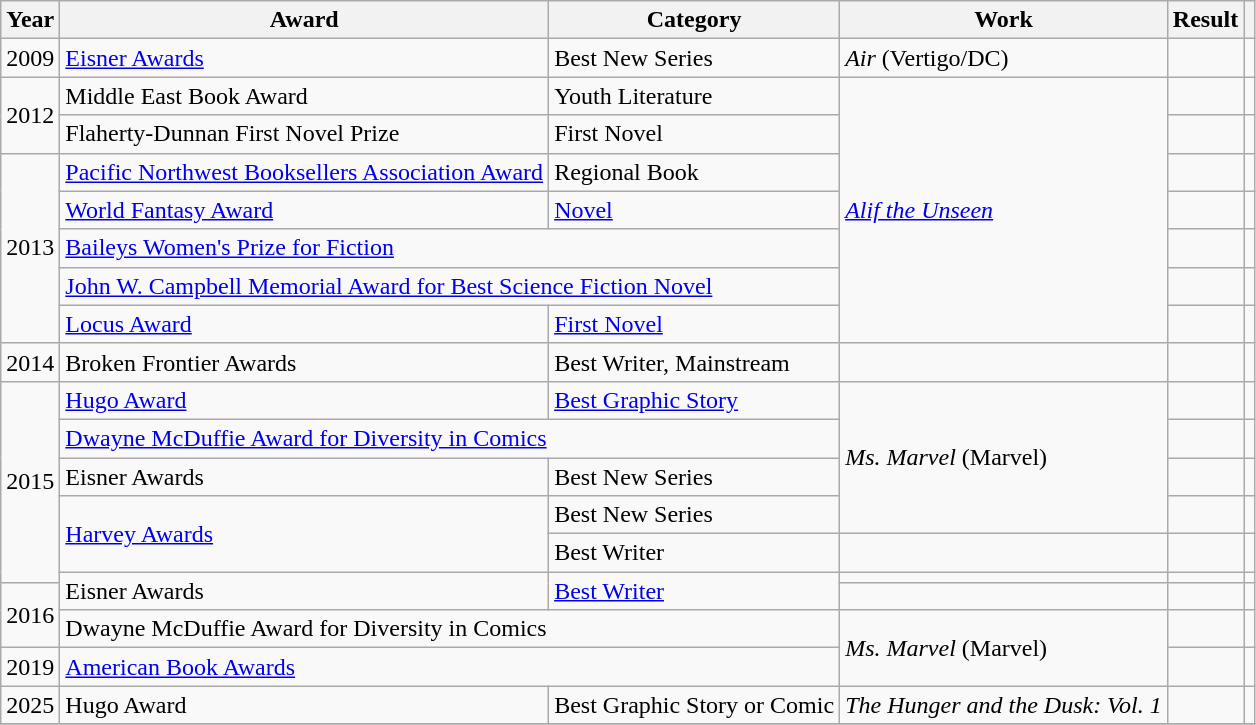<table class="wikitable sortable">
<tr>
<th>Year</th>
<th>Award</th>
<th>Category</th>
<th>Work</th>
<th>Result</th>
<th class="unsortable"></th>
</tr>
<tr>
<td>2009</td>
<td><a href='#'>Eisner Awards</a></td>
<td>Best New Series</td>
<td><em>Air</em> (Vertigo/DC)</td>
<td></td>
<td></td>
</tr>
<tr>
<td rowspan=2>2012</td>
<td>Middle East Book Award</td>
<td>Youth Literature</td>
<td rowspan=7><em><a href='#'>Alif the Unseen</a></em></td>
<td></td>
<td></td>
</tr>
<tr>
<td>Flaherty-Dunnan First Novel Prize</td>
<td>First Novel</td>
<td></td>
<td></td>
</tr>
<tr>
<td rowspan=5>2013</td>
<td><a href='#'>Pacific Northwest Booksellers Association Award</a></td>
<td>Regional Book</td>
<td></td>
<td></td>
</tr>
<tr>
<td><a href='#'>World Fantasy Award</a></td>
<td><a href='#'>Novel</a></td>
<td></td>
<td></td>
</tr>
<tr>
<td colspan=2><a href='#'>Baileys Women's Prize for Fiction</a></td>
<td></td>
<td></td>
</tr>
<tr>
<td colspan=2><a href='#'>John W. Campbell Memorial Award for Best Science Fiction Novel</a></td>
<td></td>
<td></td>
</tr>
<tr>
<td><a href='#'>Locus Award</a></td>
<td><a href='#'>First Novel</a></td>
<td></td>
<td></td>
</tr>
<tr>
<td>2014</td>
<td>Broken Frontier Awards</td>
<td>Best Writer, Mainstream</td>
<td></td>
<td></td>
<td></td>
</tr>
<tr>
<td rowspan=6>2015</td>
<td><a href='#'>Hugo Award</a></td>
<td><a href='#'>Best Graphic Story</a></td>
<td rowspan=4><em>Ms. Marvel</em> (Marvel)</td>
<td></td>
<td></td>
</tr>
<tr>
<td colspan=2><a href='#'>Dwayne McDuffie Award for Diversity in Comics</a></td>
<td></td>
<td></td>
</tr>
<tr>
<td>Eisner Awards</td>
<td>Best New Series</td>
<td></td>
<td></td>
</tr>
<tr>
<td rowspan=2><a href='#'>Harvey Awards</a></td>
<td>Best New Series</td>
<td></td>
<td></td>
</tr>
<tr>
<td>Best Writer</td>
<td></td>
<td></td>
<td></td>
</tr>
<tr>
<td rowspan=2>Eisner Awards</td>
<td rowspan=2><a href='#'>Best Writer</a></td>
<td></td>
<td></td>
<td></td>
</tr>
<tr>
<td rowspan=2>2016</td>
<td></td>
<td></td>
<td></td>
</tr>
<tr>
<td colspan=2>Dwayne McDuffie Award for Diversity in Comics</td>
<td rowspan=2><em>Ms. Marvel</em> (Marvel)</td>
<td></td>
<td></td>
</tr>
<tr>
<td>2019</td>
<td colspan=2><a href='#'>American Book Awards</a></td>
<td></td>
<td></td>
</tr>
<tr>
<td>2025</td>
<td>Hugo Award</td>
<td>Best Graphic Story or Comic</td>
<td><em>The Hunger and the Dusk: Vol. 1</em></td>
<td></td>
<td></td>
</tr>
<tr>
</tr>
</table>
